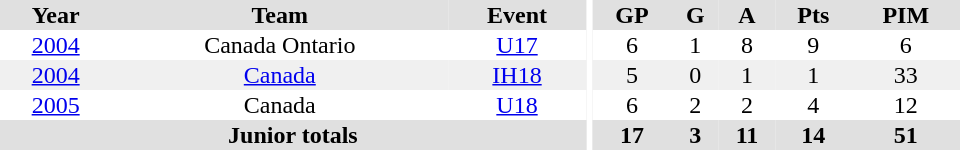<table border="0" cellpadding="1" cellspacing="0" ID="Table3" style="text-align:center; width:40em">
<tr ALIGN="center" bgcolor="#e0e0e0">
<th>Year</th>
<th>Team</th>
<th>Event</th>
<th rowspan="99" bgcolor="#ffffff"></th>
<th>GP</th>
<th>G</th>
<th>A</th>
<th>Pts</th>
<th>PIM</th>
</tr>
<tr>
<td><a href='#'>2004</a></td>
<td>Canada Ontario</td>
<td><a href='#'>U17</a></td>
<td>6</td>
<td>1</td>
<td>8</td>
<td>9</td>
<td>6</td>
</tr>
<tr bgcolor="#f0f0f0">
<td><a href='#'>2004</a></td>
<td><a href='#'>Canada</a></td>
<td><a href='#'>IH18</a></td>
<td>5</td>
<td>0</td>
<td>1</td>
<td>1</td>
<td>33</td>
</tr>
<tr>
<td><a href='#'>2005</a></td>
<td>Canada</td>
<td><a href='#'>U18</a></td>
<td>6</td>
<td>2</td>
<td>2</td>
<td>4</td>
<td>12</td>
</tr>
<tr bgcolor="#e0e0e0">
<th colspan="3">Junior totals</th>
<th>17</th>
<th>3</th>
<th>11</th>
<th>14</th>
<th>51</th>
</tr>
</table>
